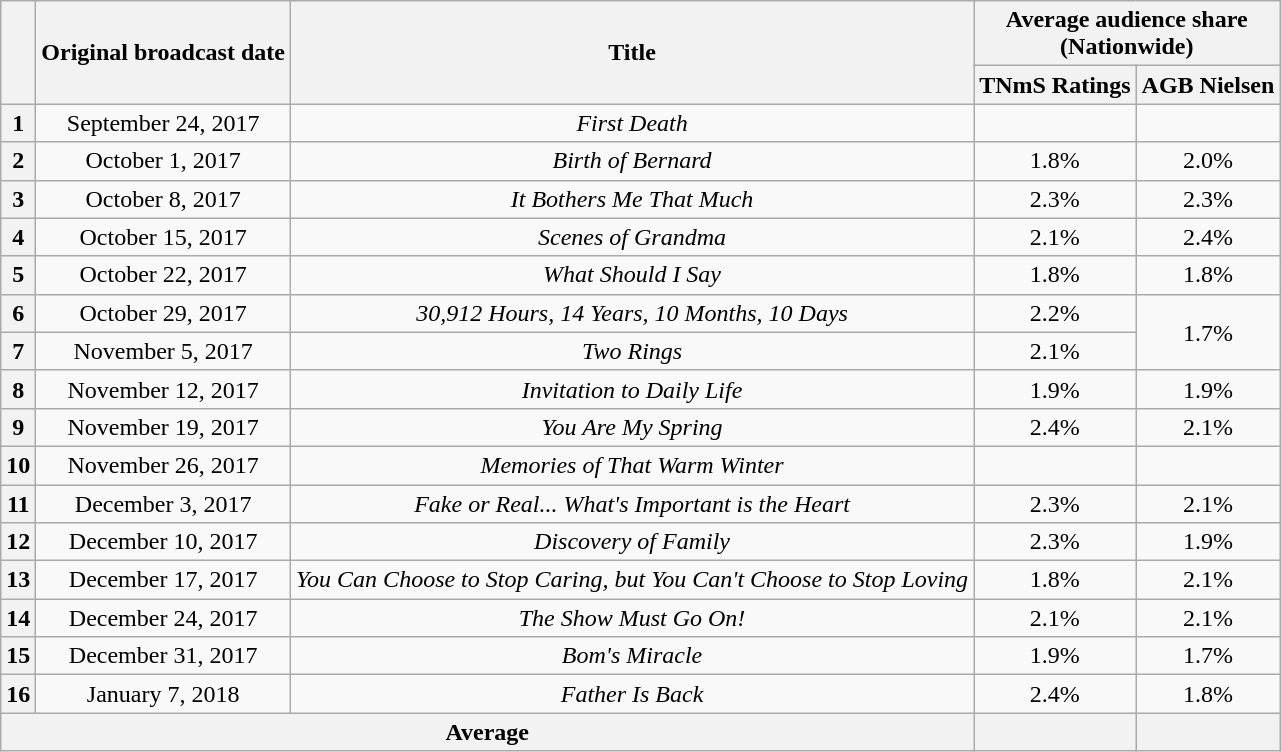<table class="wikitable" style="text-align:center">
<tr>
<th rowspan="2"></th>
<th rowspan="2">Original broadcast date</th>
<th rowspan="2">Title</th>
<th colspan="2">Average audience share<br>(Nationwide)</th>
</tr>
<tr>
<th>TNmS Ratings</th>
<th>AGB Nielsen</th>
</tr>
<tr>
<th>1</th>
<td>September 24, 2017</td>
<td><em>First Death</em><br></td>
<td></td>
<td></td>
</tr>
<tr>
<th>2</th>
<td>October 1, 2017</td>
<td><em>Birth of Bernard</em><br></td>
<td>1.8%</td>
<td>2.0%</td>
</tr>
<tr>
<th>3</th>
<td>October 8, 2017</td>
<td><em>It Bothers Me That Much</em><br></td>
<td>2.3%</td>
<td>2.3%</td>
</tr>
<tr>
<th>4</th>
<td>October 15, 2017</td>
<td><em>Scenes of Grandma</em><br></td>
<td>2.1%</td>
<td>2.4%</td>
</tr>
<tr>
<th>5</th>
<td>October 22, 2017</td>
<td><em>What Should I Say</em><br></td>
<td>1.8%</td>
<td>1.8%</td>
</tr>
<tr>
<th>6</th>
<td>October 29, 2017</td>
<td><em>30,912 Hours, 14 Years, 10 Months, 10 Days</em><br></td>
<td>2.2%</td>
<td rowspan="2">1.7%</td>
</tr>
<tr>
<th>7</th>
<td>November 5, 2017</td>
<td><em>Two Rings</em><br></td>
<td>2.1%</td>
</tr>
<tr>
<th>8</th>
<td>November 12, 2017</td>
<td><em>Invitation to Daily Life</em><br></td>
<td>1.9%</td>
<td>1.9%</td>
</tr>
<tr>
<th>9</th>
<td>November 19, 2017</td>
<td><em>You Are My Spring</em><br></td>
<td>2.4%</td>
<td>2.1%</td>
</tr>
<tr>
<th>10</th>
<td>November 26, 2017</td>
<td><em>Memories of That Warm Winter</em><br></td>
<td></td>
<td></td>
</tr>
<tr>
<th>11</th>
<td>December 3, 2017</td>
<td><em>Fake or Real... What's Important is the Heart</em><br></td>
<td>2.3%</td>
<td>2.1%</td>
</tr>
<tr>
<th>12</th>
<td>December 10, 2017</td>
<td><em>Discovery of Family</em> <br></td>
<td>2.3%</td>
<td>1.9%</td>
</tr>
<tr>
<th>13</th>
<td>December 17, 2017</td>
<td><em>You Can Choose to Stop Caring, but You Can't Choose to Stop Loving</em><br></td>
<td>1.8%</td>
<td>2.1%</td>
</tr>
<tr>
<th>14</th>
<td>December 24, 2017</td>
<td><em>The Show Must Go On!</em></td>
<td>2.1%</td>
<td>2.1%</td>
</tr>
<tr>
<th>15</th>
<td>December 31, 2017</td>
<td><em>Bom's Miracle</em><br></td>
<td>1.9%</td>
<td>1.7%</td>
</tr>
<tr>
<th>16</th>
<td>January 7, 2018</td>
<td><em>Father Is Back</em><br></td>
<td>2.4%</td>
<td>1.8%</td>
</tr>
<tr>
<th colspan="3">Average</th>
<th></th>
<th></th>
</tr>
</table>
